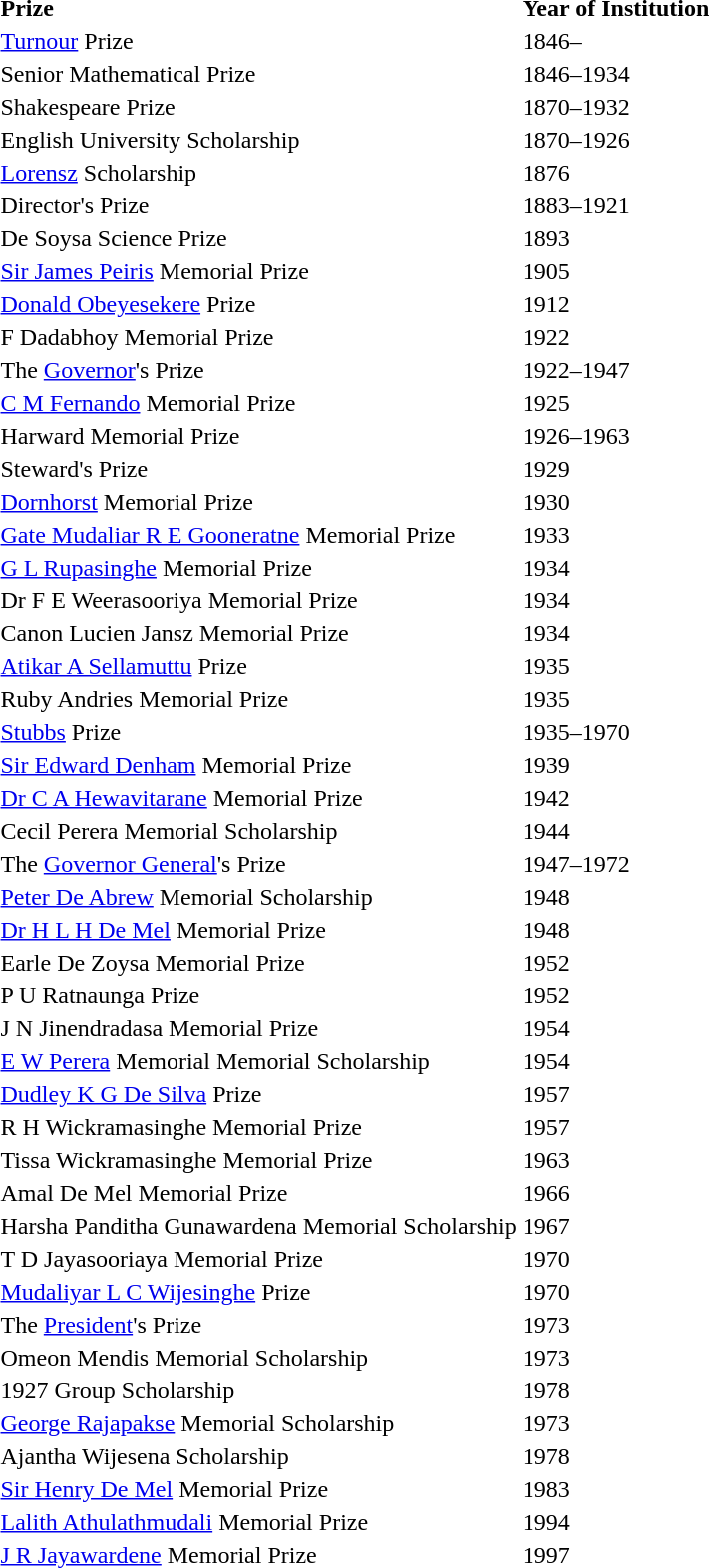<table>
<tr>
<td><strong>Prize</strong></td>
<td><strong>Year of Institution</strong></td>
</tr>
<tr>
<td><a href='#'>Turnour</a> Prize</td>
<td>1846–</td>
</tr>
<tr>
<td>Senior Mathematical Prize</td>
<td>1846–1934</td>
</tr>
<tr>
<td>Shakespeare Prize</td>
<td>1870–1932</td>
</tr>
<tr>
<td>English University Scholarship</td>
<td>1870–1926</td>
</tr>
<tr>
<td><a href='#'>Lorensz</a> Scholarship</td>
<td>1876</td>
</tr>
<tr>
<td>Director's Prize</td>
<td>1883–1921</td>
</tr>
<tr>
<td>De Soysa Science Prize</td>
<td>1893</td>
</tr>
<tr>
<td><a href='#'>Sir James Peiris</a> Memorial Prize</td>
<td>1905</td>
</tr>
<tr>
<td><a href='#'>Donald Obeyesekere</a> Prize</td>
<td>1912</td>
</tr>
<tr>
<td>F Dadabhoy Memorial Prize</td>
<td>1922</td>
</tr>
<tr>
<td>The <a href='#'>Governor</a>'s Prize</td>
<td>1922–1947</td>
</tr>
<tr>
<td><a href='#'>C M Fernando</a> Memorial Prize</td>
<td>1925</td>
</tr>
<tr>
<td>Harward Memorial Prize</td>
<td>1926–1963</td>
</tr>
<tr>
<td>Steward's Prize</td>
<td>1929</td>
</tr>
<tr>
<td><a href='#'>Dornhorst</a> Memorial Prize</td>
<td>1930</td>
</tr>
<tr>
<td><a href='#'>Gate Mudaliar R E Gooneratne</a> Memorial Prize</td>
<td>1933</td>
</tr>
<tr>
<td><a href='#'>G L Rupasinghe</a> Memorial Prize</td>
<td>1934</td>
</tr>
<tr>
<td>Dr F E Weerasooriya Memorial Prize</td>
<td>1934</td>
</tr>
<tr>
<td>Canon Lucien Jansz Memorial Prize</td>
<td>1934</td>
</tr>
<tr>
<td><a href='#'>Atikar A Sellamuttu</a> Prize</td>
<td>1935</td>
</tr>
<tr>
<td>Ruby Andries Memorial Prize</td>
<td>1935</td>
</tr>
<tr>
<td><a href='#'>Stubbs</a> Prize</td>
<td>1935–1970</td>
</tr>
<tr>
<td><a href='#'>Sir Edward Denham</a> Memorial Prize</td>
<td>1939</td>
</tr>
<tr>
<td><a href='#'>Dr C A Hewavitarane</a> Memorial Prize</td>
<td>1942</td>
</tr>
<tr>
<td>Cecil Perera Memorial Scholarship</td>
<td>1944</td>
</tr>
<tr>
<td>The <a href='#'>Governor General</a>'s Prize</td>
<td>1947–1972</td>
</tr>
<tr>
<td><a href='#'>Peter De Abrew</a> Memorial Scholarship</td>
<td>1948</td>
</tr>
<tr>
<td><a href='#'>Dr H L H De Mel</a> Memorial Prize</td>
<td>1948</td>
</tr>
<tr>
<td>Earle De Zoysa Memorial Prize</td>
<td>1952</td>
</tr>
<tr>
<td>P U Ratnaunga Prize</td>
<td>1952</td>
</tr>
<tr>
<td>J N Jinendradasa Memorial Prize</td>
<td>1954</td>
</tr>
<tr>
<td><a href='#'>E W Perera</a> Memorial Memorial Scholarship</td>
<td>1954</td>
</tr>
<tr>
<td><a href='#'>Dudley K G De Silva</a> Prize</td>
<td>1957</td>
</tr>
<tr>
<td>R H Wickramasinghe Memorial Prize</td>
<td>1957</td>
</tr>
<tr>
<td>Tissa Wickramasinghe Memorial Prize</td>
<td>1963</td>
</tr>
<tr>
<td>Amal De Mel Memorial Prize</td>
<td>1966</td>
</tr>
<tr>
<td>Harsha Panditha Gunawardena Memorial Scholarship</td>
<td>1967</td>
</tr>
<tr>
<td>T D Jayasooriaya Memorial Prize</td>
<td>1970</td>
</tr>
<tr>
<td><a href='#'>Mudaliyar L C Wijesinghe</a> Prize</td>
<td>1970</td>
</tr>
<tr>
<td>The <a href='#'>President</a>'s Prize</td>
<td>1973</td>
</tr>
<tr>
<td>Omeon Mendis Memorial Scholarship</td>
<td>1973</td>
</tr>
<tr>
<td>1927 Group Scholarship</td>
<td>1978</td>
</tr>
<tr>
<td><a href='#'>George Rajapakse</a> Memorial Scholarship</td>
<td>1973</td>
</tr>
<tr>
<td>Ajantha Wijesena Scholarship</td>
<td>1978</td>
</tr>
<tr>
<td><a href='#'>Sir Henry De Mel</a> Memorial Prize</td>
<td>1983</td>
</tr>
<tr>
<td><a href='#'>Lalith Athulathmudali</a> Memorial Prize</td>
<td>1994</td>
</tr>
<tr>
<td><a href='#'>J R Jayawardene</a> Memorial Prize</td>
<td>1997</td>
</tr>
<tr>
</tr>
</table>
